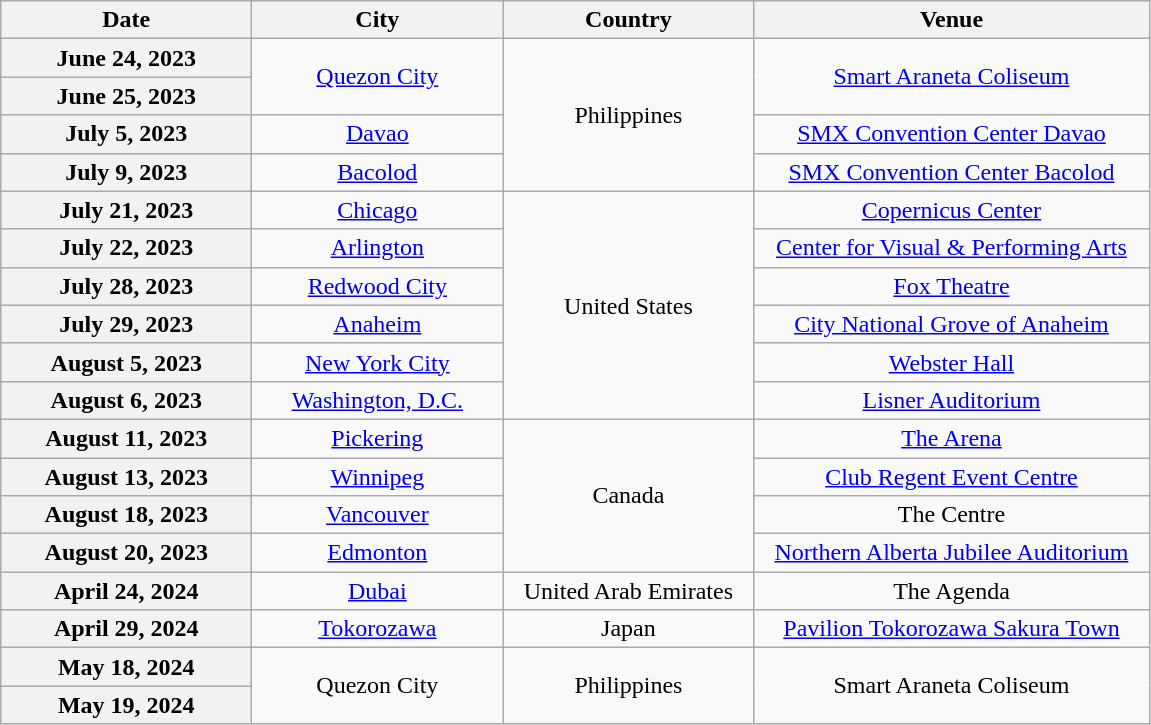<table class="wikitable plainrowheaders" style="text-align:center;">
<tr>
<th scope="col" style="width:10em;">Date</th>
<th scope="col" style="width:10em;">City</th>
<th scope="col" style="width:10em;">Country</th>
<th scope="col" style="width:16em;">Venue</th>
</tr>
<tr>
<th scope="row" style="text-align:center;">June 24, 2023</th>
<td rowspan="2"><a href='#'>Quezon City</a></td>
<td rowspan="4">Philippines</td>
<td rowspan="2"><a href='#'>Smart Araneta Coliseum</a></td>
</tr>
<tr>
<th scope="row" style="text-align:center;">June 25, 2023</th>
</tr>
<tr>
<th scope="row" style="text-align:center;">July 5, 2023</th>
<td><a href='#'>Davao</a></td>
<td><a href='#'>SMX Convention Center Davao</a></td>
</tr>
<tr>
<th scope="row" style="text-align:center;">July 9, 2023</th>
<td><a href='#'>Bacolod</a></td>
<td><a href='#'>SMX Convention Center Bacolod</a></td>
</tr>
<tr>
<th scope="row" style="text-align:center;">July 21, 2023</th>
<td><a href='#'>Chicago</a></td>
<td rowspan="6">United States</td>
<td><a href='#'>Copernicus Center</a></td>
</tr>
<tr>
<th scope="row" style="text-align:center;">July 22, 2023</th>
<td><a href='#'>Arlington</a></td>
<td><a href='#'>Center for Visual & Performing Arts</a></td>
</tr>
<tr>
<th scope="row" style="text-align:center;">July 28, 2023</th>
<td><a href='#'>Redwood City</a></td>
<td><a href='#'>Fox Theatre</a></td>
</tr>
<tr>
<th scope="row" style="text-align:center;">July 29, 2023</th>
<td><a href='#'>Anaheim</a></td>
<td><a href='#'>City National Grove of Anaheim</a></td>
</tr>
<tr>
<th scope="row" style="text-align:center;">August 5, 2023</th>
<td><a href='#'>New York City</a></td>
<td><a href='#'>Webster Hall</a></td>
</tr>
<tr>
<th scope="row" style="text-align:center;">August 6, 2023</th>
<td><a href='#'>Washington, D.C.</a></td>
<td><a href='#'>Lisner Auditorium</a></td>
</tr>
<tr>
<th scope="row" style="text-align:center;">August 11, 2023</th>
<td><a href='#'>Pickering</a></td>
<td rowspan="4">Canada</td>
<td><a href='#'>The Arena</a></td>
</tr>
<tr>
<th scope="row" style="text-align:center;">August 13, 2023</th>
<td><a href='#'>Winnipeg</a></td>
<td><a href='#'>Club Regent Event Centre</a></td>
</tr>
<tr>
<th scope="row" style="text-align:center;">August 18, 2023</th>
<td><a href='#'>Vancouver</a></td>
<td>The Centre</td>
</tr>
<tr>
<th scope="row" style="text-align:center;">August 20, 2023</th>
<td><a href='#'>Edmonton</a></td>
<td><a href='#'>Northern Alberta Jubilee Auditorium</a></td>
</tr>
<tr>
<th scope="row" style="text-align:center;">April 24, 2024</th>
<td><a href='#'>Dubai</a></td>
<td>United Arab Emirates</td>
<td>The Agenda</td>
</tr>
<tr>
<th scope="row" style="text-align:center;">April 29, 2024</th>
<td><a href='#'>Tokorozawa</a></td>
<td>Japan</td>
<td><a href='#'>Pavilion Tokorozawa Sakura Town</a></td>
</tr>
<tr>
<th scope="row" style="text-align:center;">May 18, 2024</th>
<td rowspan="2">Quezon City</td>
<td rowspan="2">Philippines</td>
<td rowspan="2">Smart Araneta Coliseum</td>
</tr>
<tr>
<th scope="row" style="text-align:center;">May 19, 2024</th>
</tr>
</table>
